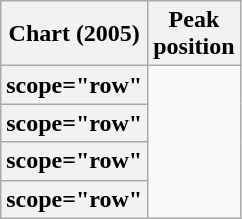<table class="wikitable sortable plainrowheaders">
<tr>
<th>Chart (2005)</th>
<th>Peak<br>position</th>
</tr>
<tr>
<th>scope="row" </th>
</tr>
<tr>
<th>scope="row" </th>
</tr>
<tr>
<th>scope="row" </th>
</tr>
<tr>
<th>scope="row" </th>
</tr>
</table>
